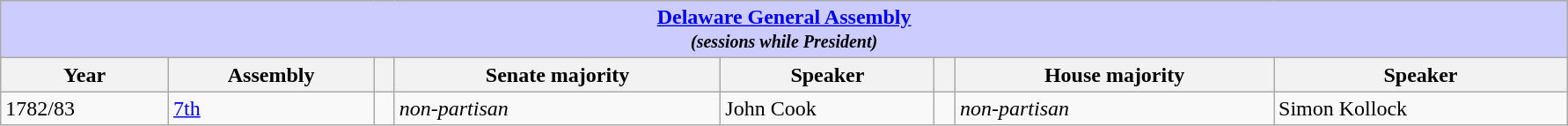<table class=wikitable style="width: 94%" style="text-align: center;" align="center">
<tr bgcolor=#cccccc>
<th colspan=12 style="background: #ccccff;"><strong><a href='#'>Delaware General Assembly</a></strong> <br> <small> <em>(sessions while President)</em></small></th>
</tr>
<tr>
<th><strong>Year</strong></th>
<th><strong>Assembly</strong></th>
<th></th>
<th><strong>Senate majority</strong></th>
<th><strong>Speaker</strong></th>
<th></th>
<th><strong>House majority</strong></th>
<th><strong>Speaker</strong></th>
</tr>
<tr>
<td>1782/83</td>
<td><a href='#'>7th</a></td>
<td></td>
<td><em>non-partisan</em></td>
<td>John Cook</td>
<td></td>
<td><em>non-partisan</em></td>
<td>Simon Kollock</td>
</tr>
</table>
